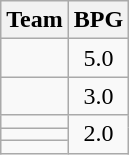<table class=wikitable>
<tr>
<th>Team</th>
<th>BPG</th>
</tr>
<tr>
<td></td>
<td align=center>5.0</td>
</tr>
<tr>
<td></td>
<td align=center>3.0</td>
</tr>
<tr>
<td></td>
<td align=center rowspan=3>2.0</td>
</tr>
<tr>
<td></td>
</tr>
<tr>
<td></td>
</tr>
</table>
